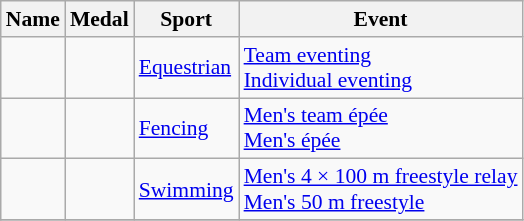<table class="wikitable sortable" style="font-size:90%">
<tr>
<th>Name</th>
<th>Medal</th>
<th>Sport</th>
<th>Event</th>
</tr>
<tr>
<td></td>
<td><br></td>
<td><a href='#'>Equestrian</a></td>
<td><a href='#'>Team eventing</a><br><a href='#'>Individual eventing</a></td>
</tr>
<tr>
<td></td>
<td><br></td>
<td><a href='#'>Fencing</a></td>
<td><a href='#'>Men's team épée</a><br><a href='#'>Men's épée</a></td>
</tr>
<tr>
<td></td>
<td><br></td>
<td><a href='#'>Swimming</a></td>
<td><a href='#'>Men's 4 × 100 m freestyle relay</a><br><a href='#'>Men's 50 m freestyle</a></td>
</tr>
<tr>
</tr>
</table>
